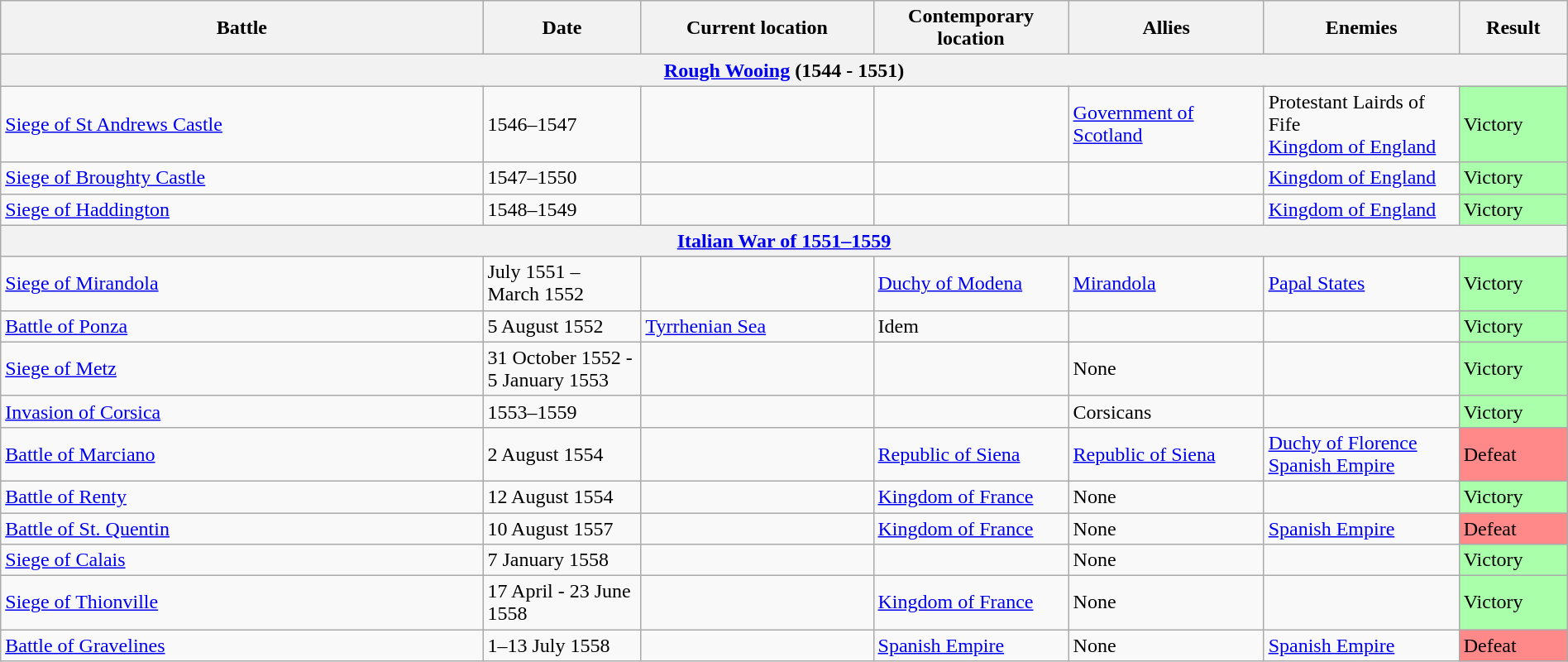<table class="wikitable sortable" style="width:100%;">
<tr>
<th>Battle</th>
<th style="width:120px;">Date</th>
<th style="width:180px;">Current location</th>
<th style="width:150px;">Contemporary location</th>
<th style="width:150px;">Allies</th>
<th style="width:150px;">Enemies</th>
<th style="width:80px;">Result</th>
</tr>
<tr>
<th colspan="7"><a href='#'>Rough Wooing</a> (1544 - 1551)</th>
</tr>
<tr>
<td><a href='#'>Siege of St Andrews Castle</a></td>
<td>1546–1547</td>
<td></td>
<td></td>
<td> <a href='#'>Government of Scotland</a></td>
<td> Protestant Lairds of Fife <br>  <a href='#'>Kingdom of England</a></td>
<td style="background:#AFA">Victory</td>
</tr>
<tr>
<td><a href='#'>Siege of Broughty Castle</a></td>
<td>1547–1550</td>
<td></td>
<td></td>
<td></td>
<td> <a href='#'>Kingdom of England</a></td>
<td style="background:#AFA">Victory</td>
</tr>
<tr>
<td><a href='#'>Siege of Haddington</a></td>
<td>1548–1549</td>
<td></td>
<td></td>
<td></td>
<td> <a href='#'>Kingdom of England</a></td>
<td style="background:#AFA">Victory</td>
</tr>
<tr>
<th colspan="7"><a href='#'>Italian War of 1551–1559</a></th>
</tr>
<tr>
<td><a href='#'>Siege of Mirandola</a></td>
<td>July 1551 – March 1552</td>
<td></td>
<td> <a href='#'>Duchy of Modena</a></td>
<td><a href='#'>Mirandola</a></td>
<td> <a href='#'>Papal States</a></td>
<td style="background:#AFA">Victory</td>
</tr>
<tr>
<td><a href='#'>Battle of Ponza</a></td>
<td>5 August 1552</td>
<td><a href='#'>Tyrrhenian Sea</a></td>
<td>Idem</td>
<td></td>
<td></td>
<td style="background:#AFA">Victory</td>
</tr>
<tr>
<td><a href='#'>Siege of Metz</a></td>
<td>31 October 1552 - 5 January 1553</td>
<td></td>
<td></td>
<td>None</td>
<td></td>
<td style="background:#AFA">Victory</td>
</tr>
<tr>
<td><a href='#'>Invasion of Corsica</a></td>
<td>1553–1559</td>
<td></td>
<td></td>
<td>Corsicans</td>
<td></td>
<td style="background:#AFA">Victory</td>
</tr>
<tr>
<td><a href='#'>Battle of Marciano</a></td>
<td>2 August 1554</td>
<td></td>
<td> <a href='#'>Republic of Siena</a></td>
<td> <a href='#'>Republic of Siena</a></td>
<td> <a href='#'>Duchy of Florence</a> <a href='#'>Spanish Empire</a></td>
<td style="background:#F88">Defeat</td>
</tr>
<tr>
<td><a href='#'>Battle of Renty</a></td>
<td>12 August 1554</td>
<td></td>
<td> <a href='#'>Kingdom of France</a></td>
<td>None</td>
<td></td>
<td style="background:#AFA">Victory</td>
</tr>
<tr>
<td><a href='#'>Battle of St. Quentin</a></td>
<td>10 August 1557</td>
<td></td>
<td> <a href='#'>Kingdom of France</a></td>
<td>None</td>
<td> <a href='#'>Spanish Empire</a></td>
<td style="background:#F88">Defeat</td>
</tr>
<tr>
<td><a href='#'>Siege of Calais</a></td>
<td>7 January 1558</td>
<td></td>
<td></td>
<td>None</td>
<td></td>
<td style="background:#AFA">Victory</td>
</tr>
<tr>
<td><a href='#'>Siege of Thionville</a></td>
<td>17 April - 23 June 1558</td>
<td></td>
<td> <a href='#'>Kingdom of France</a></td>
<td>None</td>
<td></td>
<td style="background:#AFA">Victory</td>
</tr>
<tr>
<td><a href='#'>Battle of Gravelines</a></td>
<td>1–13 July 1558</td>
<td></td>
<td> <a href='#'>Spanish Empire</a></td>
<td>None</td>
<td> <a href='#'>Spanish Empire</a></td>
<td style="background:#F88">Defeat</td>
</tr>
</table>
